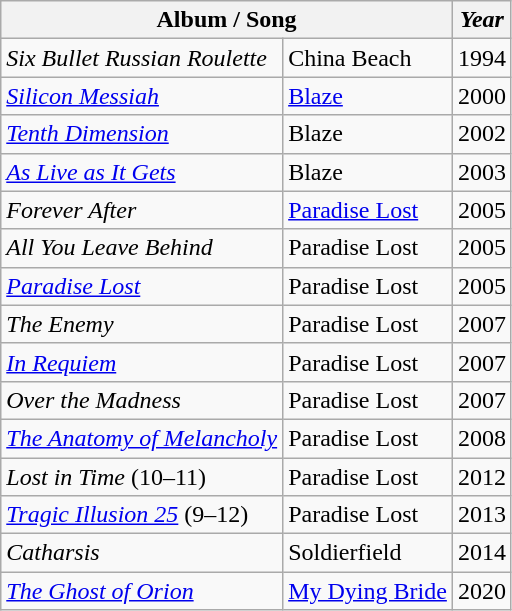<table class="wikitable sortable">
<tr>
<th colspan="2">Album / Song</th>
<th><em>Year</em></th>
</tr>
<tr>
<td><em>Six Bullet Russian Roulette</em></td>
<td>China Beach</td>
<td>1994</td>
</tr>
<tr>
<td><em><a href='#'>Silicon Messiah</a></em></td>
<td><a href='#'>Blaze</a></td>
<td>2000</td>
</tr>
<tr>
<td><em><a href='#'>Tenth Dimension</a></em></td>
<td>Blaze</td>
<td>2002</td>
</tr>
<tr>
<td><em><a href='#'>As Live as It Gets</a></em></td>
<td>Blaze</td>
<td>2003</td>
</tr>
<tr>
<td><em>Forever After</em></td>
<td><a href='#'>Paradise Lost</a></td>
<td>2005</td>
</tr>
<tr>
<td><em>All You Leave Behind</em></td>
<td>Paradise Lost</td>
<td>2005</td>
</tr>
<tr>
<td><em><a href='#'>Paradise Lost</a></em></td>
<td>Paradise Lost</td>
<td>2005</td>
</tr>
<tr>
<td><em>The Enemy</em></td>
<td>Paradise Lost</td>
<td>2007</td>
</tr>
<tr>
<td><em><a href='#'>In Requiem</a></em></td>
<td>Paradise Lost</td>
<td>2007</td>
</tr>
<tr>
<td><em>Over the Madness</em></td>
<td>Paradise Lost</td>
<td>2007</td>
</tr>
<tr>
<td><em><a href='#'>The Anatomy of Melancholy</a></em></td>
<td>Paradise Lost</td>
<td>2008</td>
</tr>
<tr>
<td><em>Lost in Time</em> (10–11)</td>
<td>Paradise Lost</td>
<td>2012</td>
</tr>
<tr>
<td><em><a href='#'>Tragic Illusion 25</a></em> (9–12)</td>
<td>Paradise Lost</td>
<td>2013</td>
</tr>
<tr>
<td><em>Catharsis</em></td>
<td>Soldierfield</td>
<td>2014</td>
</tr>
<tr>
<td><em><a href='#'>The Ghost of Orion</a></em></td>
<td><a href='#'>My Dying Bride</a></td>
<td>2020</td>
</tr>
</table>
